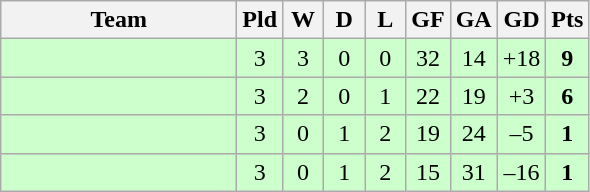<table class="wikitable" style="text-align:center;">
<tr>
<th width=150>Team</th>
<th width=20>Pld</th>
<th width=20>W</th>
<th width=20>D</th>
<th width=20>L</th>
<th width=20>GF</th>
<th width=20>GA</th>
<th width=20>GD</th>
<th width=20>Pts</th>
</tr>
<tr bgcolor=#ccffcc>
<td align="left"></td>
<td>3</td>
<td>3</td>
<td>0</td>
<td>0</td>
<td>32</td>
<td>14</td>
<td>+18</td>
<td><strong>9</strong></td>
</tr>
<tr bgcolor=#ccffcc>
<td align="left"></td>
<td>3</td>
<td>2</td>
<td>0</td>
<td>1</td>
<td>22</td>
<td>19</td>
<td>+3</td>
<td><strong>6</strong></td>
</tr>
<tr bgcolor=#ccffcc>
<td align="left"></td>
<td>3</td>
<td>0</td>
<td>1</td>
<td>2</td>
<td>19</td>
<td>24</td>
<td>–5</td>
<td><strong>1</strong></td>
</tr>
<tr bgcolor=#ccffcc>
<td align="left"></td>
<td>3</td>
<td>0</td>
<td>1</td>
<td>2</td>
<td>15</td>
<td>31</td>
<td>–16</td>
<td><strong>1</strong></td>
</tr>
</table>
